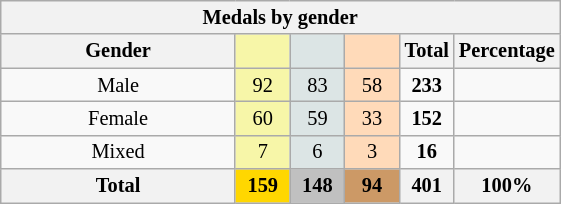<table class="wikitable" style=font-size:85%;float:center;text-align:center>
<tr>
<th colspan=6><strong>Medals by gender</strong></th>
</tr>
<tr>
<th width=150>Gender</th>
<th scope="col" width=30 style="background:#F7F6A8;"></th>
<th scope="col" width=30 style="background:#DCE5E5;"></th>
<th scope="col" width=30 style="background:#FFDAB9;"></th>
<th width=30>Total</th>
<th width=30>Percentage</th>
</tr>
<tr>
<td>Male</td>
<td bgcolor=F7F6A8>92</td>
<td bgcolor=DCE5E5>83</td>
<td bgcolor=FFDAB9>58</td>
<td><strong>233</strong></td>
<td></td>
</tr>
<tr>
<td>Female</td>
<td bgcolor=F7F6A8>60</td>
<td bgcolor=DCE5E5>59</td>
<td bgcolor=FFDAB9>33</td>
<td><strong>152</strong></td>
<td></td>
</tr>
<tr>
<td>Mixed</td>
<td bgcolor=F7F6A8>7</td>
<td bgcolor=DCE5E5>6</td>
<td bgcolor=FFDAB9>3</td>
<td><strong>16</strong></td>
<td></td>
</tr>
<tr>
<th>Total</th>
<th style=background:gold>159</th>
<th style=background:silver>148</th>
<th style=background:#c96>94</th>
<th><strong>401</strong></th>
<th>100%</th>
</tr>
</table>
